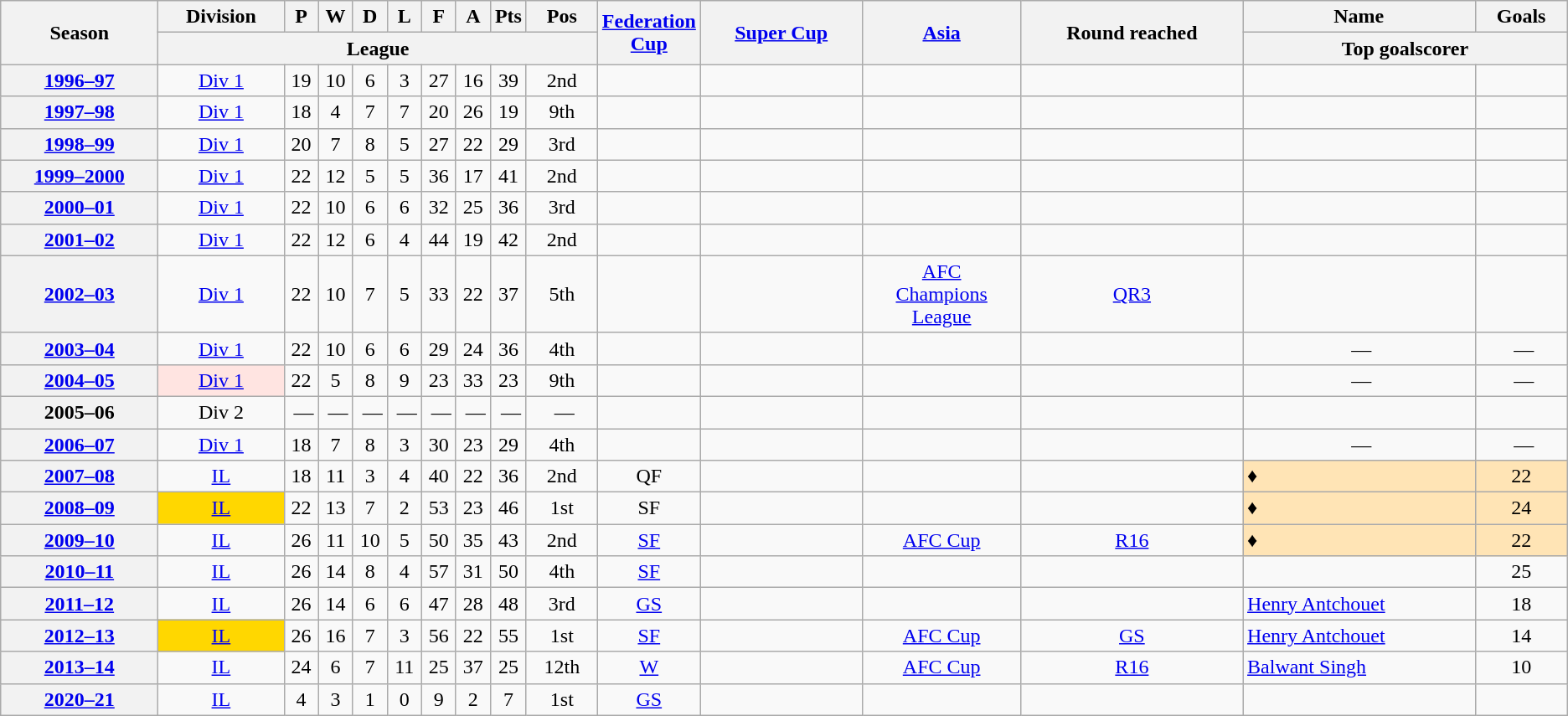<table class="wikitable sortable" style="text-align: center">
<tr>
<th scope="col" rowspan="2" scope="col">Season</th>
<th scope="col">Division</th>
<th width="20" scope="col">P</th>
<th width="20" scope="col">W</th>
<th width="20" scope="col">D</th>
<th width="20" scope="col">L</th>
<th width="20" scope="col">F</th>
<th width="20" scope="col">A</th>
<th width="20" scope="col">Pts</th>
<th scope="col">Pos</th>
<th rowspan="2" width=6% scope="col" class="unsortable"><a href='#'>Federation Cup</a></th>
<th rowspan="2" scope="col"><a href='#'>Super Cup</a></th>
<th rowspan="2" scope="col"><a href='#'>Asia</a></th>
<th rowspan="2" scope="col">Round reached</th>
<th scope="col">Name</th>
<th scope="col">Goals</th>
</tr>
<tr class="unsortable">
<th colspan="9" scope="col">League</th>
<th colspan="2" scope="col">Top goalscorer</th>
</tr>
<tr>
<th scope="row"><a href='#'>1996–97</a></th>
<td><a href='#'>Div 1</a></td>
<td>19</td>
<td>10</td>
<td>6</td>
<td>3</td>
<td>27</td>
<td>16</td>
<td>39</td>
<td>2nd</td>
<td></td>
<td></td>
<td></td>
<td></td>
<td></td>
<td></td>
</tr>
<tr>
<th scope="row"><a href='#'>1997–98</a></th>
<td><a href='#'>Div 1</a></td>
<td>18</td>
<td>4</td>
<td>7</td>
<td>7</td>
<td>20</td>
<td>26</td>
<td>19</td>
<td>9th</td>
<td></td>
<td></td>
<td></td>
<td></td>
<td></td>
<td></td>
</tr>
<tr>
<th scope="row"><a href='#'>1998–99</a></th>
<td><a href='#'>Div 1</a></td>
<td>20</td>
<td>7</td>
<td>8</td>
<td>5</td>
<td>27</td>
<td>22</td>
<td>29</td>
<td>3rd</td>
<td></td>
<td></td>
<td></td>
<td></td>
<td></td>
<td></td>
</tr>
<tr>
<th scope="row"><a href='#'>1999–2000</a></th>
<td><a href='#'>Div 1</a></td>
<td>22</td>
<td>12</td>
<td>5</td>
<td>5</td>
<td>36</td>
<td>17</td>
<td>41</td>
<td>2nd</td>
<td></td>
<td></td>
<td></td>
<td></td>
<td></td>
<td></td>
</tr>
<tr>
<th scope="row"><a href='#'>2000–01</a></th>
<td><a href='#'>Div 1</a></td>
<td>22</td>
<td>10</td>
<td>6</td>
<td>6</td>
<td>32</td>
<td>25</td>
<td>36</td>
<td>3rd</td>
<td></td>
<td></td>
<td></td>
<td></td>
<td></td>
<td></td>
</tr>
<tr>
<th scope="row"><a href='#'>2001–02</a></th>
<td><a href='#'>Div 1</a></td>
<td>22</td>
<td>12</td>
<td>6</td>
<td>4</td>
<td>44</td>
<td>19</td>
<td>42</td>
<td>2nd</td>
<td></td>
<td></td>
<td></td>
<td></td>
<td></td>
<td></td>
</tr>
<tr>
<th scope="row"><a href='#'>2002–03</a></th>
<td><a href='#'>Div 1</a></td>
<td>22</td>
<td>10</td>
<td>7</td>
<td>5</td>
<td>33</td>
<td>22</td>
<td>37</td>
<td>5th</td>
<td></td>
<td></td>
<td><a href='#'>AFC<br> Champions<br> League</a></td>
<td><a href='#'>QR3</a></td>
<td></td>
<td></td>
</tr>
<tr>
<th scope="row"><a href='#'>2003–04</a></th>
<td><a href='#'>Div 1</a></td>
<td>22</td>
<td>10</td>
<td>6</td>
<td>6</td>
<td>29</td>
<td>24</td>
<td>36</td>
<td>4th</td>
<td></td>
<td></td>
<td></td>
<td></td>
<td> —</td>
<td> —</td>
</tr>
<tr>
<th scope="row"><a href='#'>2004–05</a></th>
<td bgcolor=#FFE4E1><a href='#'>Div 1</a></td>
<td>22</td>
<td>5</td>
<td>8</td>
<td>9</td>
<td>23</td>
<td>33</td>
<td>23</td>
<td>9th</td>
<td></td>
<td></td>
<td></td>
<td></td>
<td> —</td>
<td> —</td>
</tr>
<tr>
<th scope="row">2005–06</th>
<td>Div 2</td>
<td> —</td>
<td> —</td>
<td> —</td>
<td> —</td>
<td> —</td>
<td> —</td>
<td> —</td>
<td> —</td>
<td></td>
<td></td>
<td></td>
<td></td>
<td></td>
<td></td>
</tr>
<tr>
<th scope="row"><a href='#'>2006–07</a></th>
<td><a href='#'>Div 1</a></td>
<td>18</td>
<td>7</td>
<td>8</td>
<td>3</td>
<td>30</td>
<td>23</td>
<td>29</td>
<td>4th</td>
<td></td>
<td></td>
<td></td>
<td></td>
<td> —</td>
<td> —</td>
</tr>
<tr>
<th scope="row"><a href='#'>2007–08</a></th>
<td><a href='#'>IL</a></td>
<td>18</td>
<td>11</td>
<td>3</td>
<td>4</td>
<td>40</td>
<td>22</td>
<td>36</td>
<td>2nd</td>
<td align=centre>QF</td>
<td></td>
<td></td>
<td></td>
<td align=left bgcolor=#FFE4B5>  ♦ </td>
<td bgcolor=#FFE4B5>22</td>
</tr>
<tr>
<th scope="row"><a href='#'>2008–09</a></th>
<td bgcolor=gold><a href='#'>IL</a></td>
<td>22</td>
<td>13</td>
<td>7</td>
<td>2</td>
<td>53</td>
<td>23</td>
<td>46</td>
<td>1st</td>
<td>SF</td>
<td></td>
<td></td>
<td></td>
<td align=left bgcolor=#FFE4B5>  ♦</td>
<td bgcolor=#FFE4B5>24</td>
</tr>
<tr>
<th scope="row"><a href='#'>2009–10</a></th>
<td><a href='#'>IL</a></td>
<td>26</td>
<td>11</td>
<td>10</td>
<td>5</td>
<td>50</td>
<td>35</td>
<td>43</td>
<td>2nd</td>
<td align=centre><a href='#'>SF</a></td>
<td></td>
<td><a href='#'>AFC Cup</a></td>
<td><a href='#'>R16</a></td>
<td align=left bgcolor=#FFE4B5>  ♦</td>
<td bgcolor=#FFE4B5>22</td>
</tr>
<tr>
<th scope="row"><a href='#'>2010–11</a></th>
<td><a href='#'>IL</a></td>
<td>26</td>
<td>14</td>
<td>8</td>
<td>4</td>
<td>57</td>
<td>31</td>
<td>50</td>
<td>4th</td>
<td align=centre><a href='#'>SF</a></td>
<td></td>
<td></td>
<td></td>
<td align=left> </td>
<td>25</td>
</tr>
<tr>
<th scope="row"><a href='#'>2011–12</a></th>
<td><a href='#'>IL</a></td>
<td>26</td>
<td>14</td>
<td>6</td>
<td>6</td>
<td>47</td>
<td>28</td>
<td>48</td>
<td>3rd</td>
<td align=centre><a href='#'>GS</a></td>
<td></td>
<td></td>
<td></td>
<td align=left> <a href='#'>Henry Antchouet</a></td>
<td>18</td>
</tr>
<tr>
<th scope="row"><a href='#'>2012–13</a></th>
<td bgcolor=gold><a href='#'>IL</a></td>
<td>26</td>
<td>16</td>
<td>7</td>
<td>3</td>
<td>56</td>
<td>22</td>
<td>55</td>
<td>1st</td>
<td align=centre><a href='#'>SF</a></td>
<td></td>
<td><a href='#'>AFC Cup</a></td>
<td><a href='#'>GS</a></td>
<td align=left> <a href='#'>Henry Antchouet</a></td>
<td>14</td>
</tr>
<tr>
<th scope="row"><a href='#'>2013–14</a></th>
<td><a href='#'>IL</a></td>
<td>24</td>
<td>6</td>
<td>7</td>
<td>11</td>
<td>25</td>
<td>37</td>
<td>25</td>
<td>12th</td>
<td align=centre><a href='#'>W</a></td>
<td></td>
<td><a href='#'>AFC Cup</a></td>
<td><a href='#'>R16</a></td>
<td align=left> <a href='#'>Balwant Singh</a></td>
<td>10</td>
</tr>
<tr>
<th scope="row"><a href='#'>2020–21</a></th>
<td><a href='#'>IL</a></td>
<td>4</td>
<td>3</td>
<td>1</td>
<td>0</td>
<td>9</td>
<td>2</td>
<td>7</td>
<td>1st</td>
<td align=centre><a href='#'>GS</a></td>
<td></td>
<td></td>
<td></td>
<td align=left></td>
<td></td>
</tr>
</table>
